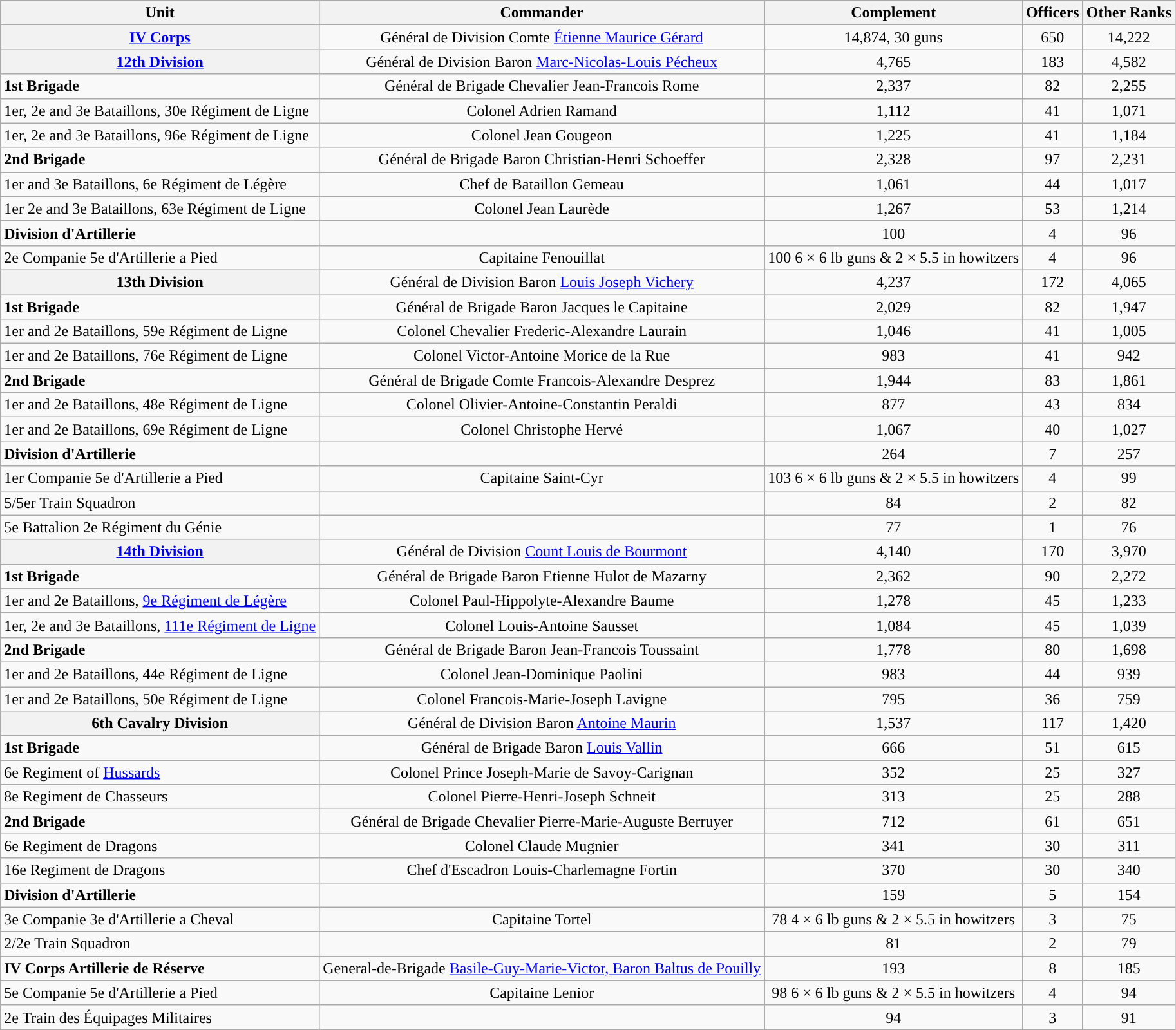<table class="wikitable">
<tr>
<th>Unit</th>
<th>Commander</th>
<th>Complement</th>
<th>Officers</th>
<th>Other Ranks</th>
</tr>
<tr>
<th colspan="1" bgcolor="#f9f9f9;"><a href='#'>IV Corps</a></th>
<td align="center">Général de Division Comte <a href='#'>Étienne Maurice Gérard</a></td>
<td align="center">14,874, 30 guns</td>
<td align="center">650</td>
<td align="center">14,222</td>
</tr>
<tr>
<th colspan="1" bgcolor="#f9f9f9;"><a href='#'>12th Division</a></th>
<td align="center">Général de Division Baron <a href='#'>Marc-Nicolas-Louis Pécheux</a></td>
<td align="center">4,765</td>
<td align="center">183</td>
<td align="center">4,582</td>
</tr>
<tr>
<td><strong>1st Brigade</strong></td>
<td align="center">Général de Brigade Chevalier Jean-Francois Rome</td>
<td align="center">2,337</td>
<td align="center">82</td>
<td align="center">2,255</td>
</tr>
<tr>
<td>1er, 2e and 3e Bataillons, 30e Régiment de Ligne</td>
<td align="center">Colonel Adrien Ramand</td>
<td align="center">1,112</td>
<td align="center">41</td>
<td align="center">1,071</td>
</tr>
<tr>
<td>1er, 2e and 3e Bataillons, 96e Régiment de Ligne</td>
<td align="center">Colonel Jean Gougeon</td>
<td align="center">1,225</td>
<td align="center">41</td>
<td align="center">1,184</td>
</tr>
<tr>
<td><strong>2nd Brigade</strong></td>
<td align="center">Général de Brigade Baron Christian-Henri Schoeffer</td>
<td align="center">2,328</td>
<td align="center">97</td>
<td align="center">2,231</td>
</tr>
<tr>
<td>1er and 3e Bataillons, 6e Régiment de Légère</td>
<td align="center">Chef de Bataillon Gemeau</td>
<td align="center">1,061</td>
<td align="center">44</td>
<td align="center">1,017</td>
</tr>
<tr>
<td>1er 2e and 3e Bataillons, 63e Régiment de Ligne</td>
<td align="center">Colonel Jean Laurède</td>
<td align="center">1,267</td>
<td align="center">53</td>
<td align="center">1,214</td>
</tr>
<tr>
<td><strong>Division d'Artillerie</strong></td>
<td align="center"></td>
<td align="center">100</td>
<td align="center">4</td>
<td align="center">96</td>
</tr>
<tr>
<td>2e Companie 5e d'Artillerie a Pied</td>
<td align="center">Capitaine Fenouillat</td>
<td align="center">100 6 × 6 lb guns & 2 × 5.5 in howitzers</td>
<td align="center">4</td>
<td align="center">96</td>
</tr>
<tr>
<th colspan="1" bgcolor="#f9f9f9;">13th Division</th>
<td align="center">Général de Division Baron <a href='#'>Louis Joseph Vichery</a></td>
<td align="center">4,237</td>
<td align="center">172</td>
<td align="center">4,065</td>
</tr>
<tr>
<td><strong>1st Brigade</strong></td>
<td align="center">Général de Brigade Baron Jacques le Capitaine</td>
<td align="center">2,029</td>
<td align="center">82</td>
<td align="center">1,947</td>
</tr>
<tr>
<td>1er and 2e Bataillons, 59e Régiment de Ligne</td>
<td align="center">Colonel Chevalier Frederic-Alexandre Laurain</td>
<td align="center">1,046</td>
<td align="center">41</td>
<td align="center">1,005</td>
</tr>
<tr>
<td>1er and 2e Bataillons, 76e Régiment de Ligne</td>
<td align="center">Colonel Victor-Antoine Morice de la Rue</td>
<td align="center">983</td>
<td align="center">41</td>
<td align="center">942</td>
</tr>
<tr>
<td><strong>2nd Brigade</strong></td>
<td align="center">Général de Brigade Comte Francois-Alexandre Desprez</td>
<td align="center">1,944</td>
<td align="center">83</td>
<td align="center">1,861</td>
</tr>
<tr>
<td>1er and 2e Bataillons, 48e Régiment de Ligne</td>
<td align="center">Colonel Olivier-Antoine-Constantin Peraldi</td>
<td align="center">877</td>
<td align="center">43</td>
<td align="center">834</td>
</tr>
<tr>
<td>1er and 2e Bataillons, 69e Régiment de Ligne</td>
<td align="center">Colonel Christophe Hervé</td>
<td align="center">1,067</td>
<td align="center">40</td>
<td align="center">1,027</td>
</tr>
<tr>
<td><strong>Division d'Artillerie</strong></td>
<td align="center"></td>
<td align="center">264</td>
<td align="center">7</td>
<td align="center">257</td>
</tr>
<tr>
<td>1er Companie 5e d'Artillerie a Pied</td>
<td align="center">Capitaine Saint-Cyr</td>
<td align="center">103 6 × 6 lb guns & 2 × 5.5 in howitzers</td>
<td align="center">4</td>
<td align="center">99</td>
</tr>
<tr>
<td>5/5er Train Squadron</td>
<td align="center"></td>
<td align="center">84</td>
<td align="center">2</td>
<td align="center">82</td>
</tr>
<tr>
<td>5e Battalion 2e Régiment du Génie</td>
<td align="center"></td>
<td align="center">77</td>
<td align="center">1</td>
<td align="center">76</td>
</tr>
<tr>
<th colspan="1" bgcolor="#f9f9f9;"><a href='#'>14th Division</a></th>
<td align="center">Général de Division <a href='#'>Count Louis de Bourmont</a></td>
<td align="center">4,140</td>
<td align="center">170</td>
<td align="center">3,970</td>
</tr>
<tr>
<td><strong>1st Brigade</strong></td>
<td align="center">Général de Brigade Baron Etienne Hulot de Mazarny</td>
<td align="center">2,362</td>
<td align="center">90</td>
<td align="center">2,272</td>
</tr>
<tr>
<td>1er and 2e Bataillons, <a href='#'>9e Régiment de Légère</a></td>
<td align="center">Colonel Paul-Hippolyte-Alexandre Baume</td>
<td align="center">1,278</td>
<td align="center">45</td>
<td align="center">1,233</td>
</tr>
<tr>
<td>1er, 2e and 3e Bataillons, <a href='#'>111e Régiment de Ligne</a></td>
<td align="center">Colonel Louis-Antoine Sausset</td>
<td align="center">1,084</td>
<td align="center">45</td>
<td align="center">1,039</td>
</tr>
<tr>
<td><strong>2nd Brigade</strong></td>
<td align="center">Général de Brigade Baron Jean-Francois Toussaint</td>
<td align="center">1,778</td>
<td align="center">80</td>
<td align="center">1,698</td>
</tr>
<tr>
<td>1er and 2e Bataillons, 44e Régiment de Ligne</td>
<td align="center">Colonel Jean-Dominique Paolini</td>
<td align="center">983</td>
<td align="center">44</td>
<td align="center">939</td>
</tr>
<tr>
<td>1er and 2e Bataillons, 50e Régiment de Ligne</td>
<td align="center">Colonel Francois-Marie-Joseph Lavigne</td>
<td align="center">795</td>
<td align="center">36</td>
<td align="center">759</td>
</tr>
<tr>
<th colspan="1" bgcolor="#f9f9f9;">6th Cavalry Division</th>
<td align="center">Général de Division Baron <a href='#'>Antoine Maurin</a></td>
<td align="center">1,537</td>
<td align="center">117</td>
<td align="center">1,420</td>
</tr>
<tr>
<td><strong>1st Brigade</strong></td>
<td align="center">Général de Brigade Baron <a href='#'>Louis Vallin</a></td>
<td align="center">666</td>
<td align="center">51</td>
<td align="center">615</td>
</tr>
<tr>
<td>6e Regiment of <a href='#'>Hussards</a></td>
<td align="center">Colonel Prince Joseph-Marie de Savoy-Carignan</td>
<td align="center">352</td>
<td align="center">25</td>
<td align="center">327</td>
</tr>
<tr>
<td>8e Regiment de Chasseurs</td>
<td align="center">Colonel Pierre-Henri-Joseph Schneit</td>
<td align="center">313</td>
<td align="center">25</td>
<td align="center">288</td>
</tr>
<tr>
<td><strong>2nd Brigade</strong></td>
<td align="center">Général de Brigade Chevalier Pierre-Marie-Auguste Berruyer</td>
<td align="center">712</td>
<td align="center">61</td>
<td align="center">651</td>
</tr>
<tr>
<td>6e Regiment de Dragons</td>
<td align="center">Colonel Claude Mugnier</td>
<td align="center">341</td>
<td align="center">30</td>
<td align="center">311</td>
</tr>
<tr>
<td>16e Regiment de Dragons</td>
<td align="center">Chef d'Escadron Louis-Charlemagne Fortin</td>
<td align="center">370</td>
<td align="center">30</td>
<td align="center">340</td>
</tr>
<tr>
<td><strong>Division d'Artillerie</strong></td>
<td align="center"></td>
<td align="center">159</td>
<td align="center">5</td>
<td align="center">154</td>
</tr>
<tr>
<td>3e Companie 3e d'Artillerie a Cheval</td>
<td align="center">Capitaine Tortel</td>
<td align="center">78 4 × 6 lb guns & 2 × 5.5 in howitzers</td>
<td align="center">3</td>
<td align="center">75</td>
</tr>
<tr>
<td>2/2e Train Squadron</td>
<td align="center"></td>
<td align="center">81</td>
<td align="center">2</td>
<td align="center">79</td>
</tr>
<tr>
<td><strong>IV Corps Artillerie de Réserve</strong></td>
<td align="center">General-de-Brigade <a href='#'>Basile-Guy-Marie-Victor, Baron Baltus de Pouilly</a></td>
<td align="center">193</td>
<td align="center">8</td>
<td align="center">185</td>
</tr>
<tr>
<td>5e Companie 5e d'Artillerie a Pied</td>
<td align="center">Capitaine Lenior</td>
<td align="center">98 6 × 6 lb guns & 2 × 5.5 in howitzers</td>
<td align="center">4</td>
<td align="center">94</td>
</tr>
<tr>
<td>2e Train des Équipages Militaires</td>
<td align="center"></td>
<td align="center">94</td>
<td align="center">3</td>
<td align="center">91</td>
</tr>
</table>
